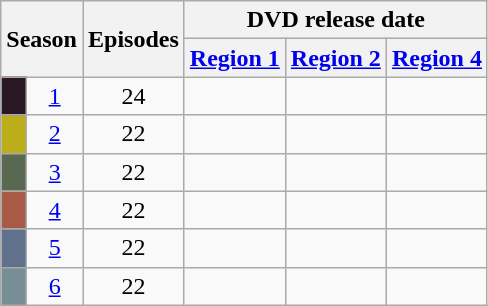<table class="wikitable" style="text-align: center">
<tr>
<th colspan="2" rowspan="2">Season</th>
<th rowspan="2">Episodes</th>
<th colspan="4">DVD release date</th>
</tr>
<tr>
<th><a href='#'>Region 1</a></th>
<th><a href='#'>Region 2</a></th>
<th><a href='#'>Region 4</a></th>
</tr>
<tr>
<td style="width:10px; background-color:#291823"></td>
<td><a href='#'>1</a></td>
<td>24</td>
<td><br> </td>
<td></td>
<td> <br> </td>
</tr>
<tr>
<td style="width:10px; background-color:#BBAE18"></td>
<td><a href='#'>2</a></td>
<td>22</td>
<td><br> </td>
<td></td>
<td> <br> </td>
</tr>
<tr>
<td style="width:10px; background-color:#596951"></td>
<td><a href='#'>3</a></td>
<td>22</td>
<td><br> </td>
<td></td>
<td> <br> </td>
</tr>
<tr>
<td style="width:10px; background-color:#A95A47"></td>
<td><a href='#'>4</a></td>
<td>22</td>
<td><br> </td>
<td></td>
<td> <br> </td>
</tr>
<tr>
<td style="width:10px; background-color:#61708D"></td>
<td><a href='#'>5</a></td>
<td>22</td>
<td><br> </td>
<td></td>
<td> </td>
</tr>
<tr>
<td style="width:10px; background-color:#778E94"></td>
<td><a href='#'>6</a></td>
<td>22</td>
<td><br> </td>
<td></td>
<td> </td>
</tr>
</table>
